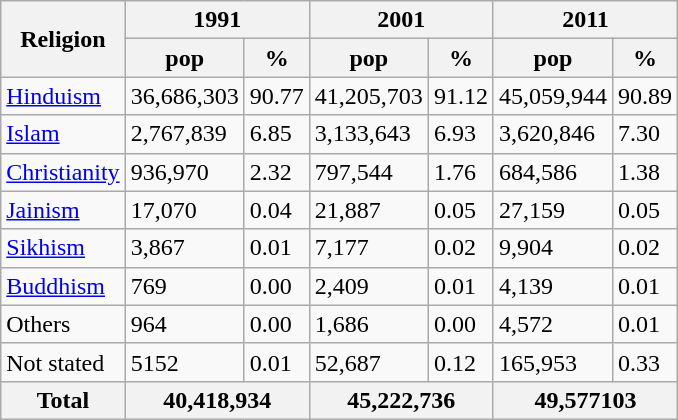<table class="wikitable">
<tr>
<th rowspan="2">Religion</th>
<th colspan="2">1991</th>
<th colspan="2">2001</th>
<th colspan="2">2011</th>
</tr>
<tr>
<th>pop</th>
<th>%</th>
<th>pop</th>
<th>%</th>
<th>pop</th>
<th>%</th>
</tr>
<tr>
<td><a href='#'>Hinduism</a></td>
<td>36,686,303</td>
<td>90.77</td>
<td>41,205,703</td>
<td>91.12</td>
<td>45,059,944</td>
<td>90.89</td>
</tr>
<tr>
<td><a href='#'>Islam</a></td>
<td>2,767,839</td>
<td>6.85</td>
<td>3,133,643</td>
<td>6.93</td>
<td>3,620,846</td>
<td>7.30</td>
</tr>
<tr>
<td><a href='#'>Christianity</a></td>
<td>936,970</td>
<td>2.32</td>
<td>797,544</td>
<td>1.76</td>
<td>684,586</td>
<td>1.38</td>
</tr>
<tr>
<td><a href='#'>Jainism</a></td>
<td>17,070</td>
<td>0.04</td>
<td>21,887</td>
<td>0.05</td>
<td>27,159</td>
<td>0.05</td>
</tr>
<tr>
<td><a href='#'>Sikhism</a></td>
<td>3,867</td>
<td>0.01</td>
<td>7,177</td>
<td>0.02</td>
<td>9,904</td>
<td>0.02</td>
</tr>
<tr>
<td><a href='#'>Buddhism</a></td>
<td>769</td>
<td>0.00</td>
<td>2,409</td>
<td>0.01</td>
<td>4,139</td>
<td>0.01</td>
</tr>
<tr>
<td>Others</td>
<td>964</td>
<td>0.00</td>
<td>1,686</td>
<td>0.00</td>
<td>4,572</td>
<td>0.01</td>
</tr>
<tr>
<td>Not stated</td>
<td>5152</td>
<td>0.01</td>
<td>52,687</td>
<td>0.12</td>
<td>165,953</td>
<td>0.33</td>
</tr>
<tr>
<th>Total</th>
<th colspan="2">40,418,934</th>
<th colspan="2">45,222,736</th>
<th colspan="2">49,577103</th>
</tr>
</table>
